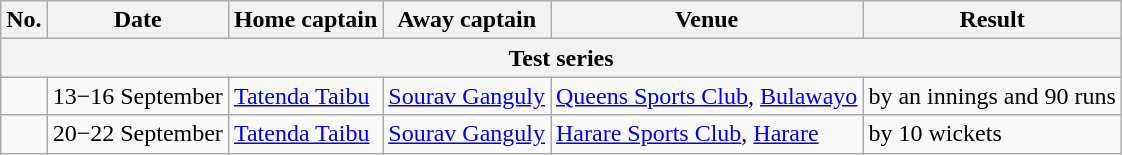<table class="wikitable">
<tr>
<th>No.</th>
<th>Date</th>
<th>Home captain</th>
<th>Away captain</th>
<th>Venue</th>
<th>Result</th>
</tr>
<tr>
<th colspan="6">Test series</th>
</tr>
<tr>
<td></td>
<td>13−16 September</td>
<td><a href='#'>Tatenda Taibu</a></td>
<td><a href='#'>Sourav Ganguly</a></td>
<td><a href='#'>Queens Sports Club</a>, <a href='#'>Bulawayo</a></td>
<td> by an innings and 90 runs</td>
</tr>
<tr>
<td></td>
<td>20−22 September</td>
<td><a href='#'>Tatenda Taibu</a></td>
<td><a href='#'>Sourav Ganguly</a></td>
<td><a href='#'>Harare Sports Club</a>, <a href='#'>Harare</a></td>
<td> by 10 wickets</td>
</tr>
</table>
